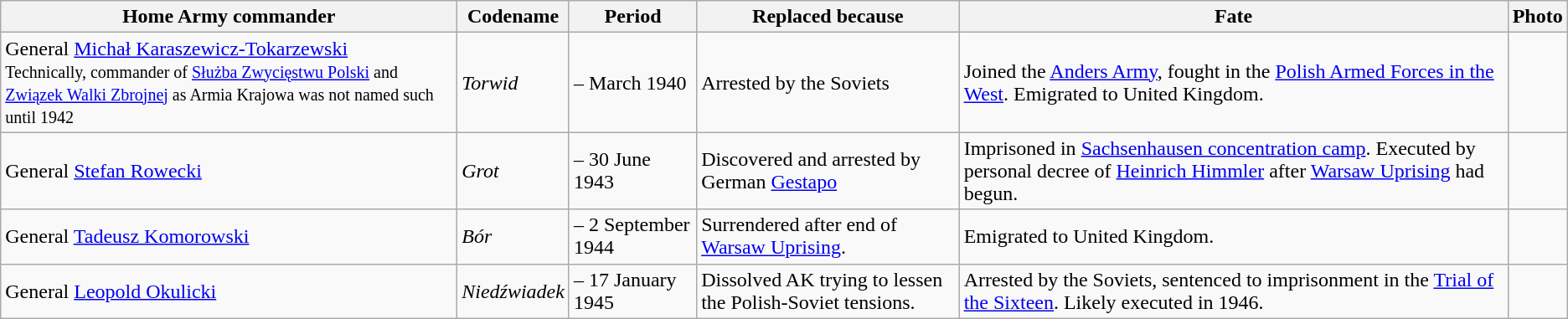<table class="wikitable collapsible sortable">
<tr>
<th>Home Army commander</th>
<th>Codename</th>
<th>Period</th>
<th>Replaced because</th>
<th>Fate</th>
<th>Photo</th>
</tr>
<tr>
<td>General <a href='#'>Michał Karaszewicz-Tokarzewski</a><br><small>Technically, commander of <a href='#'>Służba Zwycięstwu Polski</a> and <a href='#'>Związek Walki Zbrojnej</a> as Armia Krajowa was not named such until 1942</small></td>
<td><em>Torwid</em></td>
<td> – March 1940</td>
<td>Arrested by the Soviets</td>
<td>Joined the <a href='#'>Anders Army</a>, fought in the <a href='#'>Polish Armed Forces in the West</a>. Emigrated to United Kingdom.</td>
<td></td>
</tr>
<tr>
<td>General <a href='#'>Stefan Rowecki</a></td>
<td><em>Grot</em></td>
<td> – 30 June 1943</td>
<td>Discovered and arrested by German <a href='#'>Gestapo</a></td>
<td>Imprisoned in <a href='#'>Sachsenhausen concentration camp</a>. Executed by personal decree of <a href='#'>Heinrich Himmler</a> after <a href='#'>Warsaw Uprising</a> had begun.</td>
<td></td>
</tr>
<tr>
<td>General <a href='#'>Tadeusz Komorowski</a></td>
<td><em>Bór</em></td>
<td> – 2 September 1944</td>
<td>Surrendered after end of <a href='#'>Warsaw Uprising</a>.</td>
<td>Emigrated to United Kingdom.</td>
<td></td>
</tr>
<tr>
<td>General <a href='#'>Leopold Okulicki</a></td>
<td><em>Niedźwiadek</em></td>
<td> – 17 January 1945</td>
<td>Dissolved AK trying to lessen the Polish-Soviet tensions.</td>
<td>Arrested by the Soviets, sentenced to imprisonment in the <a href='#'>Trial of the Sixteen</a>. Likely executed in 1946.</td>
<td></td>
</tr>
</table>
